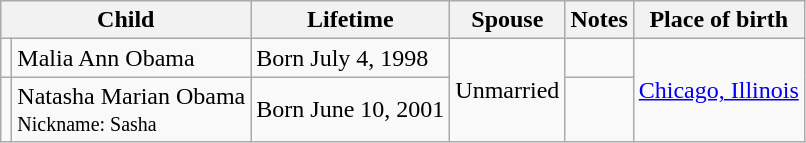<table class="wikitable">
<tr>
<th colspan="2">Child</th>
<th>Lifetime</th>
<th>Spouse</th>
<th>Notes</th>
<th>Place of birth</th>
</tr>
<tr>
<td rowspan="1"></td>
<td>Malia Ann Obama</td>
<td>Born July 4, 1998</td>
<td rowspan="2">Unmarried</td>
<td></td>
<td rowspan="2"><a href='#'>Chicago, Illinois</a></td>
</tr>
<tr>
<td rowspan="1"></td>
<td>Natasha Marian Obama <br><small>Nickname: Sasha</small></td>
<td>Born June 10, 2001</td>
<td></td>
</tr>
</table>
